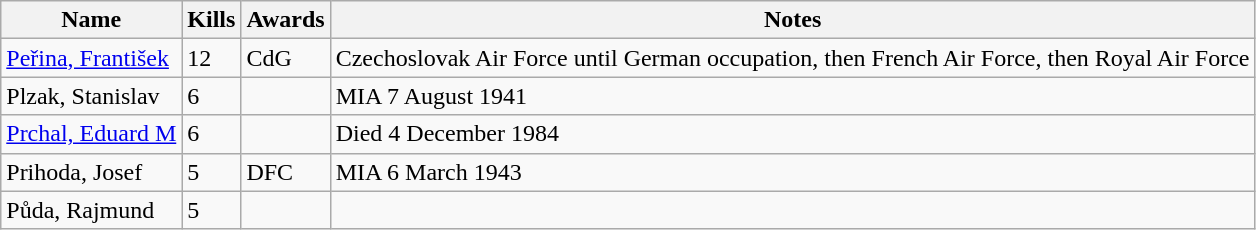<table class=wikitable>
<tr>
<th>Name</th>
<th>Kills</th>
<th>Awards</th>
<th>Notes</th>
</tr>
<tr>
<td><a href='#'>Peřina, František</a></td>
<td>12</td>
<td>CdG</td>
<td>Czechoslovak Air Force until German occupation, then French Air Force, then Royal Air Force</td>
</tr>
<tr>
<td>Plzak, Stanislav</td>
<td>6</td>
<td></td>
<td>MIA 7 August 1941</td>
</tr>
<tr>
<td><a href='#'>Prchal, Eduard M</a></td>
<td>6</td>
<td></td>
<td>Died 4 December 1984</td>
</tr>
<tr>
<td>Prihoda, Josef</td>
<td>5</td>
<td>DFC</td>
<td>MIA 6 March 1943</td>
</tr>
<tr>
<td>Půda, Rajmund</td>
<td>5</td>
<td></td>
<td></td>
</tr>
</table>
